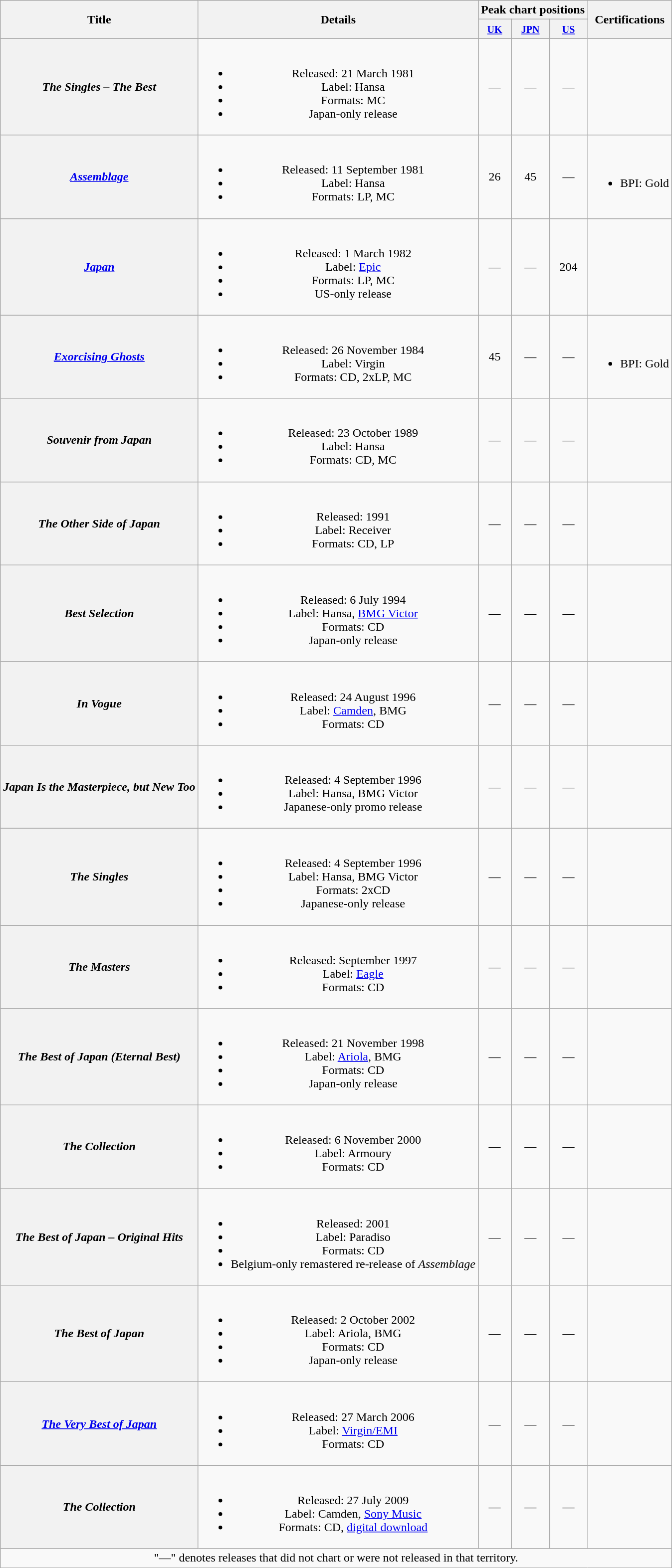<table class="wikitable plainrowheaders" style="text-align:center;">
<tr>
<th scope="col" rowspan="2">Title</th>
<th scope="col" rowspan="2">Details</th>
<th colspan="3">Peak chart positions</th>
<th scope="col" rowspan="2">Certifications</th>
</tr>
<tr>
<th scope="col"><small><a href='#'>UK</a></small><br></th>
<th scope="col"><small><a href='#'>JPN</a></small><br></th>
<th scope="col"><small><a href='#'>US</a></small><br></th>
</tr>
<tr>
<th scope="row"><em>The Singles – The Best</em></th>
<td><br><ul><li>Released: 21 March 1981</li><li>Label: Hansa</li><li>Formats: MC</li><li>Japan-only release</li></ul></td>
<td>—</td>
<td>—</td>
<td>—</td>
<td></td>
</tr>
<tr>
<th scope="row"><em><a href='#'>Assemblage</a></em></th>
<td><br><ul><li>Released: 11 September 1981</li><li>Label: Hansa</li><li>Formats: LP, MC</li></ul></td>
<td>26</td>
<td>45</td>
<td>—</td>
<td><br><ul><li>BPI: Gold</li></ul></td>
</tr>
<tr>
<th scope="row"><em><a href='#'>Japan</a></em></th>
<td><br><ul><li>Released: 1 March 1982</li><li>Label: <a href='#'>Epic</a></li><li>Formats: LP, MC</li><li>US-only release</li></ul></td>
<td>—</td>
<td>—</td>
<td>204</td>
<td></td>
</tr>
<tr>
<th scope="row"><em><a href='#'>Exorcising Ghosts</a></em></th>
<td><br><ul><li>Released: 26 November 1984</li><li>Label: Virgin</li><li>Formats: CD, 2xLP, MC</li></ul></td>
<td>45</td>
<td>—</td>
<td>—</td>
<td><br><ul><li>BPI: Gold</li></ul></td>
</tr>
<tr>
<th scope="row"><em>Souvenir from Japan</em></th>
<td><br><ul><li>Released: 23 October 1989</li><li>Label: Hansa</li><li>Formats: CD, MC</li></ul></td>
<td>—</td>
<td>—</td>
<td>—</td>
<td></td>
</tr>
<tr>
<th scope="row"><em>The Other Side of Japan</em></th>
<td><br><ul><li>Released: 1991</li><li>Label: Receiver</li><li>Formats: CD, LP</li></ul></td>
<td>—</td>
<td>—</td>
<td>—</td>
<td></td>
</tr>
<tr>
<th scope="row"><em>Best Selection</em></th>
<td><br><ul><li>Released: 6 July 1994</li><li>Label: Hansa, <a href='#'>BMG Victor</a></li><li>Formats: CD</li><li>Japan-only release</li></ul></td>
<td>—</td>
<td>—</td>
<td>—</td>
<td></td>
</tr>
<tr>
<th scope="row"><em>In Vogue</em></th>
<td><br><ul><li>Released: 24 August 1996</li><li>Label: <a href='#'>Camden</a>, BMG</li><li>Formats: CD</li></ul></td>
<td>—</td>
<td>—</td>
<td>—</td>
<td></td>
</tr>
<tr>
<th scope="row"><em>Japan Is the Masterpiece, but New Too</em></th>
<td><br><ul><li>Released: 4 September 1996</li><li>Label: Hansa, BMG Victor</li><li>Japanese-only promo release</li></ul></td>
<td>—</td>
<td>—</td>
<td>—</td>
<td></td>
</tr>
<tr>
<th scope="row"><em>The Singles</em></th>
<td><br><ul><li>Released: 4 September 1996</li><li>Label: Hansa, BMG Victor</li><li>Formats: 2xCD</li><li>Japanese-only release</li></ul></td>
<td>—</td>
<td>—</td>
<td>—</td>
<td></td>
</tr>
<tr>
<th scope="row"><em>The Masters</em></th>
<td><br><ul><li>Released: September 1997</li><li>Label: <a href='#'>Eagle</a></li><li>Formats: CD</li></ul></td>
<td>—</td>
<td>—</td>
<td>—</td>
<td></td>
</tr>
<tr>
<th scope="row"><em>The Best of Japan (Eternal Best)</em></th>
<td><br><ul><li>Released: 21 November 1998</li><li>Label: <a href='#'>Ariola</a>, BMG</li><li>Formats: CD</li><li>Japan-only release</li></ul></td>
<td>—</td>
<td>—</td>
<td>—</td>
<td></td>
</tr>
<tr>
<th scope="row"><em>The Collection</em></th>
<td><br><ul><li>Released: 6 November 2000</li><li>Label: Armoury</li><li>Formats: CD</li></ul></td>
<td>—</td>
<td>—</td>
<td>—</td>
<td></td>
</tr>
<tr>
<th scope="row"><em>The Best of Japan – Original Hits</em></th>
<td><br><ul><li>Released: 2001</li><li>Label: Paradiso</li><li>Formats: CD</li><li>Belgium-only remastered re-release of <em>Assemblage</em></li></ul></td>
<td>—</td>
<td>—</td>
<td>—</td>
<td></td>
</tr>
<tr>
<th scope="row"><em>The Best of Japan</em></th>
<td><br><ul><li>Released: 2 October 2002</li><li>Label: Ariola, BMG</li><li>Formats: CD</li><li>Japan-only release</li></ul></td>
<td>—</td>
<td>—</td>
<td>—</td>
<td></td>
</tr>
<tr>
<th scope="row"><em><a href='#'>The Very Best of Japan</a></em></th>
<td><br><ul><li>Released: 27 March 2006</li><li>Label: <a href='#'>Virgin/EMI</a></li><li>Formats: CD</li></ul></td>
<td>—</td>
<td>—</td>
<td>—</td>
<td></td>
</tr>
<tr>
<th scope="row"><em>The Collection</em></th>
<td><br><ul><li>Released: 27 July 2009</li><li>Label: Camden, <a href='#'>Sony Music</a></li><li>Formats: CD, <a href='#'>digital download</a></li></ul></td>
<td>—</td>
<td>—</td>
<td>—</td>
<td></td>
</tr>
<tr>
<td colspan="6">"—" denotes releases that did not chart or were not released in that territory.</td>
</tr>
</table>
